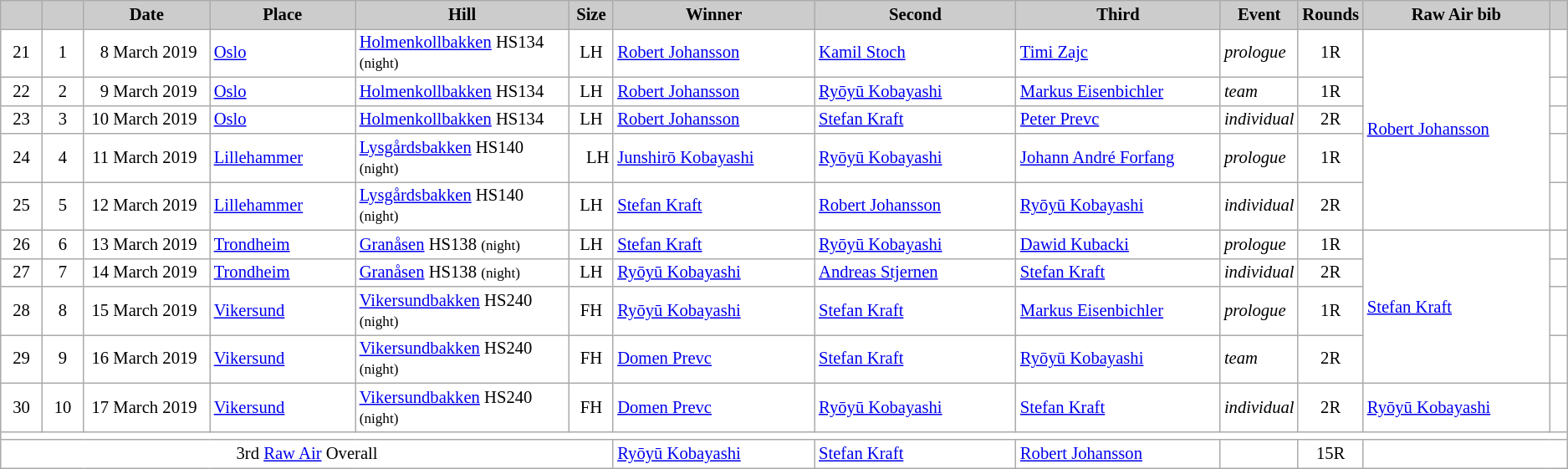<table class="wikitable plainrowheaders" style="background:#FFFFFF; font-size:86%; line-height:16px; border:gray solid 1px; border-collapse:collapse;">
<tr style="background:#CCCCCC; text-align:center;">
<th scope="col" style="background:#CCCCCC;" width='30px;"'></th>
<th scope="col" style="background:#CCCCCC;" width='30px;"'></th>
<th scope="col" style="background:#CCCCCC;" width='110px;"'>Date</th>
<th scope="col" style="background:#CCCCCC;" width='120px;"'>Place</th>
<th scope="col" style="background:#CCCCCC;" width='180px;"'>Hill</th>
<th scope="col" style="background:#CCCCCC;" width='30px;"'>Size</th>
<th scope="col" style="background:#CCCCCC;" width='180px;"'>Winner</th>
<th scope="col" style="background:#CCCCCC;" width='180px;"'>Second</th>
<th scope="col" style="background:#CCCCCC;" width='180px;"'>Third</th>
<th scope="col" style="background:#CCCCCC;" width='52px;"'>Event</th>
<th scope="col" style="background:#CCCCCC;" width='45px;"'>Rounds</th>
<th scope="col" style="background:#CCCCCC;" width='165px;"'>Raw Air bib</th>
<th scope="col" style="background:#CCCCCC;" width='10px;"'></th>
</tr>
<tr>
<td align=center>21</td>
<td align=center>1</td>
<td align=right>8 March 2019  </td>
<td> <a href='#'>Oslo</a></td>
<td><a href='#'>Holmenkollbakken</a> HS134 <small>(night)</small></td>
<td align=center>LH</td>
<td> <a href='#'>Robert Johansson</a></td>
<td> <a href='#'>Kamil Stoch</a></td>
<td> <a href='#'>Timi Zajc</a></td>
<td><em>prologue</em></td>
<td align=center>1R</td>
<td rowspan="5"> <a href='#'>Robert Johansson</a></td>
<td></td>
</tr>
<tr>
<td align=center>22</td>
<td align=center>2</td>
<td align=right>9 March 2019  </td>
<td> <a href='#'>Oslo</a></td>
<td><a href='#'>Holmenkollbakken</a> HS134</td>
<td align=center>LH</td>
<td> <a href='#'>Robert Johansson</a></td>
<td> <a href='#'>Ryōyū Kobayashi</a></td>
<td> <a href='#'>Markus Eisenbichler</a></td>
<td><em>team</em></td>
<td align=center>1R</td>
<td></td>
</tr>
<tr>
<td align=center>23</td>
<td align=center>3</td>
<td align=right>10 March 2019  </td>
<td> <a href='#'>Oslo</a></td>
<td><a href='#'>Holmenkollbakken</a> HS134</td>
<td align=center>LH</td>
<td> <a href='#'>Robert Johansson</a></td>
<td> <a href='#'>Stefan Kraft</a></td>
<td> <a href='#'>Peter Prevc</a></td>
<td><em>individual</em></td>
<td align=center>2R</td>
<td></td>
</tr>
<tr>
<td align=center>24</td>
<td align=center>4</td>
<td align=right>11 March 2019  </td>
<td> <a href='#'>Lillehammer</a></td>
<td><a href='#'>Lysgårdsbakken</a> HS140 <small>(night)</small></td>
<td align=right>LH</td>
<td> <a href='#'>Junshirō Kobayashi</a></td>
<td> <a href='#'>Ryōyū Kobayashi</a></td>
<td> <a href='#'>Johann André Forfang</a></td>
<td><em>prologue</em></td>
<td align=center>1R</td>
<td></td>
</tr>
<tr>
<td align=center>25</td>
<td align=center>5</td>
<td align=right>12 March 2019  </td>
<td> <a href='#'>Lillehammer</a></td>
<td><a href='#'>Lysgårdsbakken</a> HS140 <small>(night)</small></td>
<td align=center>LH</td>
<td> <a href='#'>Stefan Kraft</a></td>
<td> <a href='#'>Robert Johansson</a></td>
<td> <a href='#'>Ryōyū Kobayashi</a></td>
<td><em>individual</em></td>
<td align=center>2R</td>
<td></td>
</tr>
<tr>
<td align=center>26</td>
<td align=center>6</td>
<td align=right>13 March 2019  </td>
<td> <a href='#'>Trondheim</a></td>
<td><a href='#'>Granåsen</a> HS138 <small>(night)</small></td>
<td align=center>LH</td>
<td> <a href='#'>Stefan Kraft</a></td>
<td> <a href='#'>Ryōyū Kobayashi</a></td>
<td> <a href='#'>Dawid Kubacki</a></td>
<td><em>prologue</em></td>
<td align=center>1R</td>
<td rowspan="4"> <a href='#'>Stefan Kraft</a></td>
<td></td>
</tr>
<tr>
<td align=center>27</td>
<td align=center>7</td>
<td align=right>14 March 2019  </td>
<td> <a href='#'>Trondheim</a></td>
<td><a href='#'>Granåsen</a> HS138 <small>(night)</small></td>
<td align=center>LH</td>
<td> <a href='#'>Ryōyū Kobayashi</a></td>
<td> <a href='#'>Andreas Stjernen</a></td>
<td> <a href='#'>Stefan Kraft</a></td>
<td><em>individual</em></td>
<td align=center>2R</td>
<td></td>
</tr>
<tr>
<td align=center>28</td>
<td align=center>8</td>
<td align=right>15 March 2019  </td>
<td> <a href='#'>Vikersund</a></td>
<td><a href='#'>Vikersundbakken</a> HS240 <small>(night)</small></td>
<td align=center>FH</td>
<td> <a href='#'>Ryōyū Kobayashi</a></td>
<td> <a href='#'>Stefan Kraft</a></td>
<td> <a href='#'>Markus Eisenbichler</a></td>
<td><em>prologue</em></td>
<td align=center>1R</td>
<td></td>
</tr>
<tr>
<td align=center>29</td>
<td align=center>9</td>
<td align=right>16 March 2019  </td>
<td> <a href='#'>Vikersund</a></td>
<td><a href='#'>Vikersundbakken</a> HS240 <small>(night)</small></td>
<td align=center>FH</td>
<td> <a href='#'>Domen Prevc</a></td>
<td> <a href='#'>Stefan Kraft</a></td>
<td> <a href='#'>Ryōyū Kobayashi</a></td>
<td><em>team</em></td>
<td align=center>2R</td>
<td></td>
</tr>
<tr>
<td align=center>30</td>
<td align=center>10</td>
<td align=right>17 March 2019  </td>
<td> <a href='#'>Vikersund</a></td>
<td><a href='#'>Vikersundbakken</a> HS240 <small>(night)</small></td>
<td align=center>FH</td>
<td> <a href='#'>Domen Prevc</a></td>
<td> <a href='#'>Ryōyū Kobayashi</a></td>
<td> <a href='#'>Stefan Kraft</a></td>
<td><em>individual</em></td>
<td align=center>2R</td>
<td> <a href='#'>Ryōyū Kobayashi</a></td>
<td></td>
</tr>
<tr>
<td colspan="13"></td>
</tr>
<tr>
<td colspan=6 align=center>3rd <a href='#'>Raw Air</a> Overall</td>
<td> <a href='#'>Ryōyū Kobayashi</a></td>
<td> <a href='#'>Stefan Kraft</a></td>
<td> <a href='#'>Robert Johansson</a></td>
<td></td>
<td align=center>15R</td>
<td colspan="2"></td>
</tr>
</table>
